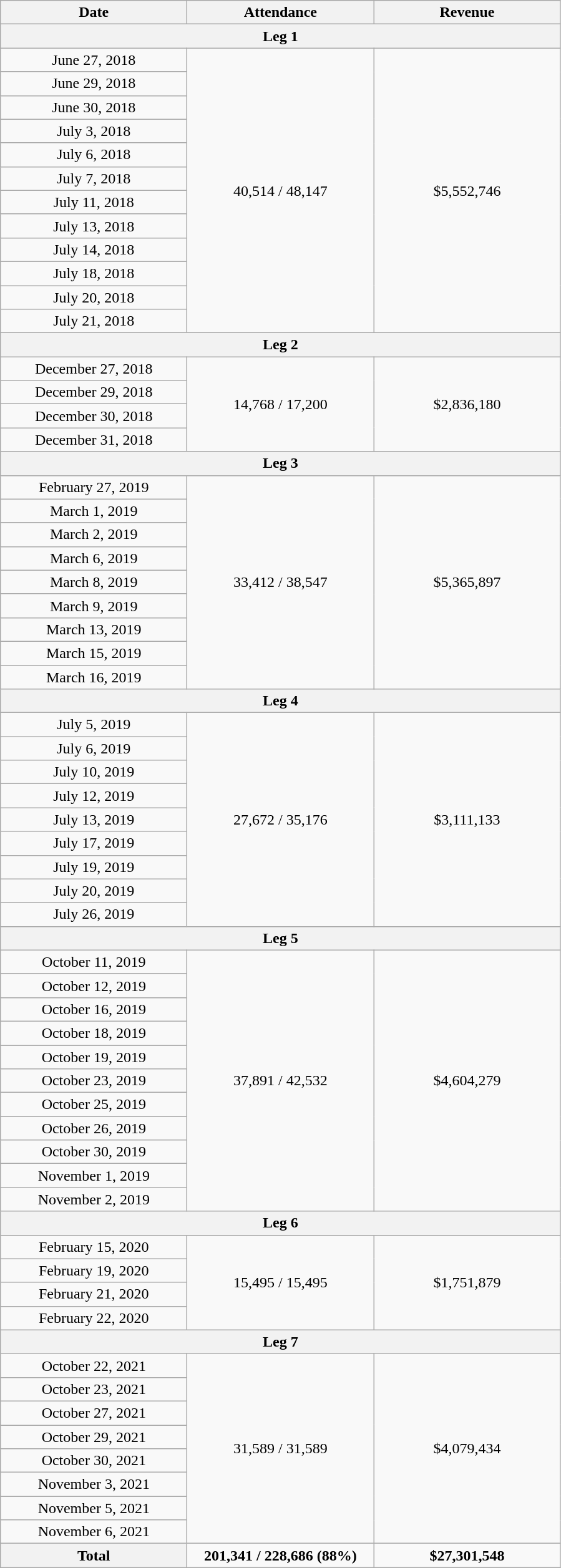<table class="wikitable plainrowheaders" style="text-align:center;">
<tr>
<th scope="col" style="width:12em;">Date</th>
<th scope="col" style="width:12em;">Attendance</th>
<th scope="col" style="width:12em;">Revenue</th>
</tr>
<tr>
<th colspan=3>Leg 1</th>
</tr>
<tr>
<td scope="row">June 27, 2018</td>
<td rowspan="12">40,514 / 48,147</td>
<td rowspan="12">$5,552,746</td>
</tr>
<tr>
<td scope="row">June 29, 2018</td>
</tr>
<tr>
<td scope="row">June 30, 2018</td>
</tr>
<tr>
<td scope="row">July 3, 2018</td>
</tr>
<tr>
<td scope="row">July 6, 2018</td>
</tr>
<tr>
<td scope="row">July 7, 2018</td>
</tr>
<tr>
<td scope="row">July 11, 2018</td>
</tr>
<tr>
<td scope="row">July 13, 2018</td>
</tr>
<tr>
<td scope="row">July 14, 2018</td>
</tr>
<tr>
<td scope="row">July 18, 2018</td>
</tr>
<tr>
<td scope="row">July 20, 2018</td>
</tr>
<tr>
<td scope="row">July 21, 2018</td>
</tr>
<tr>
<th colspan="3">Leg 2</th>
</tr>
<tr>
<td scope="row">December 27, 2018</td>
<td rowspan="4">14,768 / 17,200</td>
<td rowspan="4">$2,836,180</td>
</tr>
<tr>
<td scope="row">December 29, 2018</td>
</tr>
<tr>
<td scope="row">December 30, 2018</td>
</tr>
<tr>
<td scope="row">December 31, 2018</td>
</tr>
<tr>
<th colspan="3">Leg 3</th>
</tr>
<tr>
<td scope="row">February 27, 2019</td>
<td rowspan="9">33,412 / 38,547</td>
<td rowspan="9">$5,365,897</td>
</tr>
<tr>
<td scope="row">March 1, 2019</td>
</tr>
<tr>
<td scope="row">March 2, 2019</td>
</tr>
<tr>
<td scope="row">March 6, 2019</td>
</tr>
<tr>
<td scope="row">March 8, 2019</td>
</tr>
<tr>
<td scope="row">March 9, 2019</td>
</tr>
<tr>
<td scope="row">March 13, 2019</td>
</tr>
<tr>
<td scope="row">March 15, 2019</td>
</tr>
<tr>
<td scope="row">March 16, 2019</td>
</tr>
<tr>
<th colspan="3">Leg 4</th>
</tr>
<tr>
<td scope="row">July 5, 2019</td>
<td rowspan="9">27,672 / 35,176</td>
<td rowspan="9">$3,111,133</td>
</tr>
<tr>
<td scope="row">July 6, 2019</td>
</tr>
<tr>
<td scope="row">July 10, 2019</td>
</tr>
<tr>
<td scope="row">July 12, 2019</td>
</tr>
<tr>
<td scope="row">July 13, 2019</td>
</tr>
<tr>
<td scope="row">July 17, 2019</td>
</tr>
<tr>
<td scope="row">July 19, 2019</td>
</tr>
<tr>
<td scope="row">July 20, 2019</td>
</tr>
<tr>
<td scope="row">July 26, 2019</td>
</tr>
<tr>
<th colspan="3">Leg 5</th>
</tr>
<tr>
<td scope="row">October 11, 2019</td>
<td rowspan="11">37,891 / 42,532</td>
<td rowspan="11">$4,604,279</td>
</tr>
<tr>
<td>October 12, 2019</td>
</tr>
<tr>
<td scope="row">October 16, 2019</td>
</tr>
<tr>
<td scope="row">October 18, 2019</td>
</tr>
<tr>
<td scope="row">October 19, 2019</td>
</tr>
<tr>
<td scope="row">October 23, 2019</td>
</tr>
<tr>
<td scope="row">October 25, 2019</td>
</tr>
<tr>
<td scope="row">October 26, 2019</td>
</tr>
<tr>
<td scope="row">October 30, 2019</td>
</tr>
<tr>
<td>November 1, 2019</td>
</tr>
<tr>
<td>November 2, 2019</td>
</tr>
<tr>
<th colspan="3">Leg 6</th>
</tr>
<tr>
<td scope="row">February 15, 2020</td>
<td rowspan="4">15,495 / 15,495</td>
<td rowspan="4">$1,751,879</td>
</tr>
<tr>
<td scope="row">February 19, 2020</td>
</tr>
<tr>
<td scope="row">February 21, 2020</td>
</tr>
<tr>
<td scope="row">February 22, 2020</td>
</tr>
<tr>
<th colspan="3">Leg 7</th>
</tr>
<tr>
<td scope="row">October 22, 2021</td>
<td rowspan="8">31,589 / 31,589</td>
<td rowspan="8">$4,079,434</td>
</tr>
<tr>
<td scope="row">October 23, 2021</td>
</tr>
<tr>
<td scope="row">October 27, 2021</td>
</tr>
<tr>
<td scope="row">October 29, 2021</td>
</tr>
<tr>
<td scope="row">October 30, 2021</td>
</tr>
<tr>
<td scope="row">November 3, 2021</td>
</tr>
<tr>
<td scope="row">November 5, 2021</td>
</tr>
<tr>
<td scope="row">November 6, 2021</td>
</tr>
<tr>
<th>Total</th>
<td><strong>201,341 / 228,686 (88%)</strong></td>
<td><strong>$27,301,548</strong></td>
</tr>
</table>
